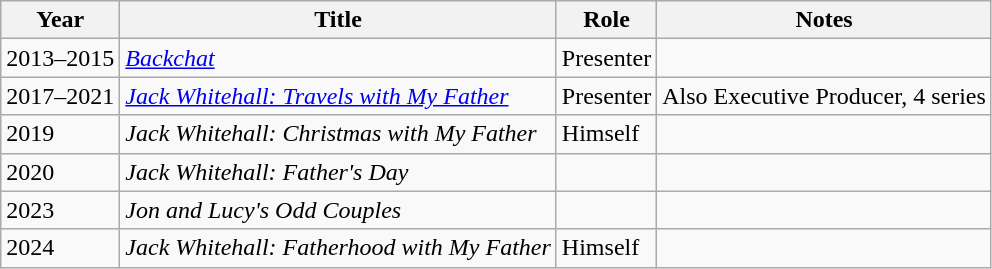<table class="wikitable sortable">
<tr>
<th>Year</th>
<th>Title</th>
<th>Role</th>
<th>Notes</th>
</tr>
<tr>
<td>2013–2015</td>
<td><em><a href='#'>Backchat</a></em></td>
<td>Presenter</td>
<td></td>
</tr>
<tr>
<td>2017–2021</td>
<td><em><a href='#'>Jack Whitehall: Travels with My Father</a></em></td>
<td>Presenter</td>
<td>Also Executive Producer, 4 series</td>
</tr>
<tr>
<td>2019</td>
<td><em>Jack Whitehall: Christmas with My Father</em></td>
<td>Himself</td>
<td></td>
</tr>
<tr>
<td>2020</td>
<td><em>Jack Whitehall: Father's Day</em></td>
<td></td>
<td Himself></td>
</tr>
<tr>
<td>2023</td>
<td><em>Jon and Lucy's Odd Couples</em></td>
<td Himself></td>
<td></td>
</tr>
<tr>
<td>2024</td>
<td><em>Jack Whitehall: Fatherhood with My Father</em></td>
<td>Himself</td>
<td></td>
</tr>
</table>
